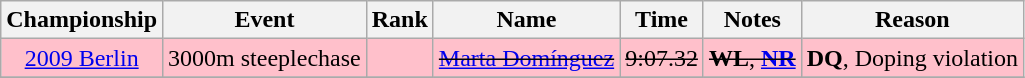<table class="wikitable" style="text-align:center">
<tr>
<th>Championship</th>
<th>Event</th>
<th>Rank</th>
<th>Name</th>
<th>Time</th>
<th>Notes</th>
<th>Reason</th>
</tr>
<tr bgcolor="pink">
<td><a href='#'>2009 Berlin</a></td>
<td>3000m steeplechase</td>
<td><s></s></td>
<td align=left><s><a href='#'>Marta Domínguez</a></s></td>
<td><s>9:07.32</s></td>
<td><s> <strong>WL</strong>, <strong><a href='#'>NR</a></strong></s></td>
<td><strong>DQ</strong>, Doping violation</td>
</tr>
<tr>
</tr>
</table>
